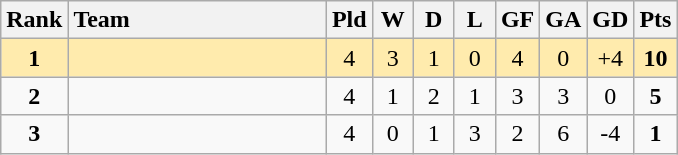<table class="wikitable" style="text-align: center;">
<tr>
<th width=30>Rank</th>
<th width=165 style="text-align:left;">Team</th>
<th width=20>Pld</th>
<th width=20>W</th>
<th width=20>D</th>
<th width=20>L</th>
<th width=20>GF</th>
<th width=20>GA</th>
<th width=20>GD</th>
<th width=20>Pts</th>
</tr>
<tr style="background:#ffebad;">
<td><strong>1</strong></td>
<td style="text-align:left;"></td>
<td>4</td>
<td>3</td>
<td>1</td>
<td>0</td>
<td>4</td>
<td>0</td>
<td>+4</td>
<td><strong>10</strong></td>
</tr>
<tr>
<td><strong>2</strong></td>
<td style="text-align:left;"></td>
<td>4</td>
<td>1</td>
<td>2</td>
<td>1</td>
<td>3</td>
<td>3</td>
<td>0</td>
<td><strong>5</strong></td>
</tr>
<tr>
<td><strong>3</strong></td>
<td style="text-align:left;"></td>
<td>4</td>
<td>0</td>
<td>1</td>
<td>3</td>
<td>2</td>
<td>6</td>
<td>-4</td>
<td><strong>1</strong></td>
</tr>
</table>
